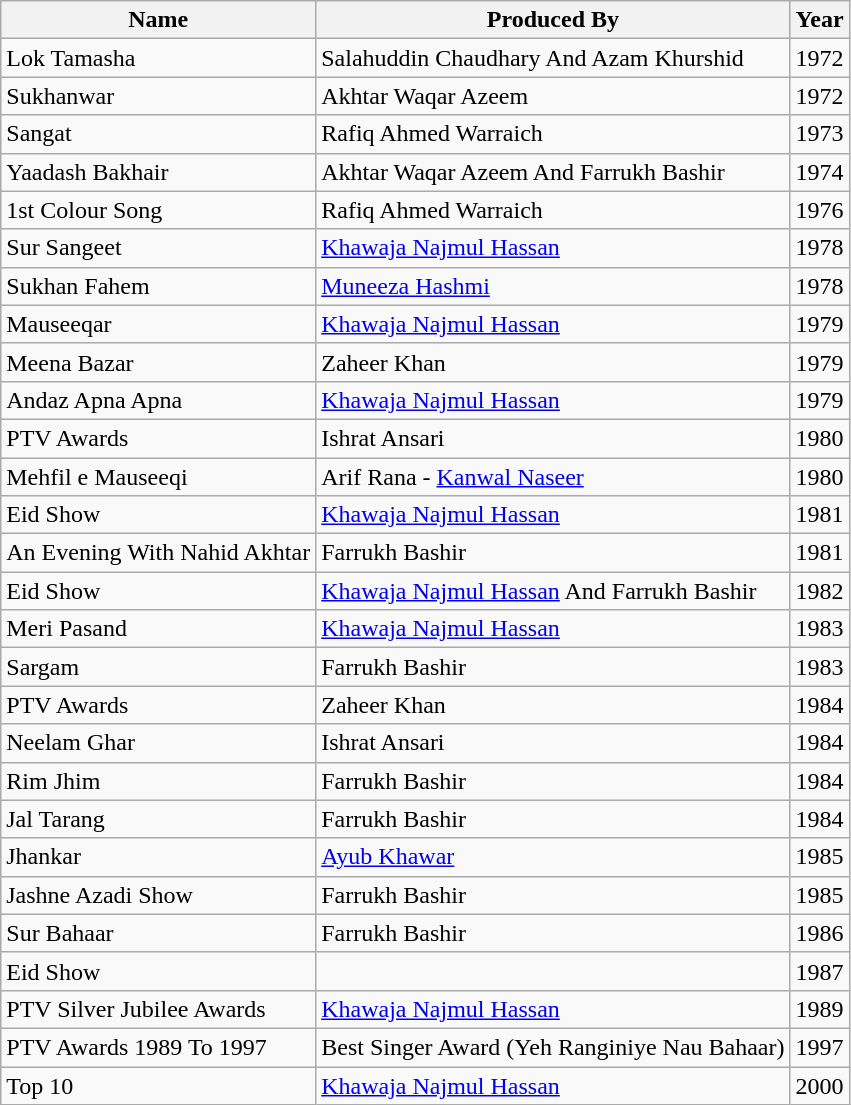<table class="wikitable sortable">
<tr>
<th>Name</th>
<th>Produced By</th>
<th>Year</th>
</tr>
<tr>
<td>Lok Tamasha </td>
<td>Salahuddin Chaudhary And Azam Khurshid</td>
<td>1972</td>
</tr>
<tr>
<td>Sukhanwar</td>
<td>Akhtar Waqar Azeem</td>
<td>1972</td>
</tr>
<tr>
<td>Sangat</td>
<td>Rafiq Ahmed Warraich</td>
<td>1973</td>
</tr>
<tr>
<td>Yaadash Bakhair</td>
<td>Akhtar Waqar Azeem And Farrukh Bashir</td>
<td>1974</td>
</tr>
<tr>
<td>1st Colour Song</td>
<td>Rafiq Ahmed Warraich</td>
<td>1976</td>
</tr>
<tr>
<td>Sur Sangeet</td>
<td><a href='#'>Khawaja Najmul Hassan</a></td>
<td>1978</td>
</tr>
<tr>
<td>Sukhan Fahem</td>
<td><a href='#'>Muneeza Hashmi</a></td>
<td>1978</td>
</tr>
<tr>
<td>Mauseeqar</td>
<td><a href='#'>Khawaja Najmul Hassan</a></td>
<td>1979</td>
</tr>
<tr>
<td>Meena Bazar</td>
<td>Zaheer Khan</td>
<td>1979</td>
</tr>
<tr>
<td>Andaz Apna Apna</td>
<td><a href='#'>Khawaja Najmul Hassan</a></td>
<td>1979</td>
</tr>
<tr>
<td>PTV Awards</td>
<td>Ishrat Ansari</td>
<td>1980</td>
</tr>
<tr>
<td>Mehfil e Mauseeqi</td>
<td>Arif Rana - <a href='#'>Kanwal Naseer</a></td>
<td>1980</td>
</tr>
<tr>
<td>Eid Show</td>
<td><a href='#'>Khawaja Najmul Hassan</a></td>
<td>1981</td>
</tr>
<tr>
<td>An Evening With Nahid Akhtar</td>
<td>Farrukh Bashir</td>
<td>1981</td>
</tr>
<tr>
<td>Eid Show</td>
<td><a href='#'>Khawaja Najmul Hassan</a> And Farrukh Bashir</td>
<td>1982</td>
</tr>
<tr>
<td>Meri Pasand</td>
<td><a href='#'>Khawaja Najmul Hassan</a></td>
<td>1983</td>
</tr>
<tr>
<td>Sargam</td>
<td>Farrukh Bashir</td>
<td>1983</td>
</tr>
<tr>
<td>PTV Awards</td>
<td>Zaheer Khan</td>
<td>1984</td>
</tr>
<tr>
<td>Neelam Ghar</td>
<td>Ishrat Ansari</td>
<td>1984</td>
</tr>
<tr>
<td>Rim Jhim</td>
<td>Farrukh Bashir</td>
<td>1984</td>
</tr>
<tr>
<td>Jal Tarang</td>
<td>Farrukh Bashir</td>
<td>1984</td>
</tr>
<tr>
<td>Jhankar</td>
<td><a href='#'>Ayub Khawar</a></td>
<td>1985</td>
</tr>
<tr>
<td>Jashne Azadi Show</td>
<td>Farrukh Bashir</td>
<td>1985</td>
</tr>
<tr>
<td>Sur Bahaar</td>
<td>Farrukh Bashir</td>
<td>1986</td>
</tr>
<tr>
<td>Eid Show</td>
<td></td>
<td>1987</td>
</tr>
<tr>
<td>PTV Silver Jubilee Awards</td>
<td><a href='#'>Khawaja Najmul Hassan</a></td>
<td>1989</td>
</tr>
<tr>
<td>PTV Awards 1989 To 1997</td>
<td>Best Singer Award (Yeh Ranginiye Nau Bahaar)</td>
<td>1997</td>
</tr>
<tr>
<td>Top 10</td>
<td><a href='#'>Khawaja Najmul Hassan</a></td>
<td>2000</td>
</tr>
</table>
